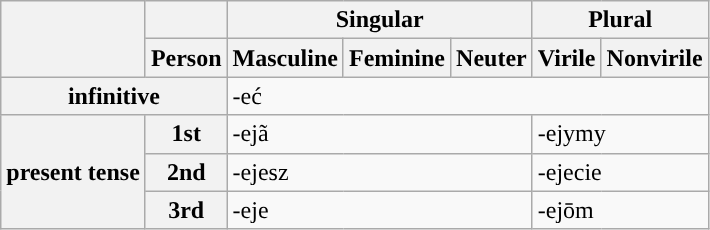<table class="wikitable">
<tr>
<th rowspan="2"></th>
<th></th>
<th colspan="3">Singular</th>
<th colspan="2">Plural</th>
</tr>
<tr>
<th>Person</th>
<th>Masculine</th>
<th>Feminine</th>
<th>Neuter</th>
<th>Virile</th>
<th>Nonvirile</th>
</tr>
<tr>
<th colspan="2">infinitive</th>
<td colspan="5">-eć</td>
</tr>
<tr>
<th rowspan="4">present tense</th>
<th>1st</th>
<td colspan="3">-ejã</td>
<td colspan="2">-ejymy</td>
</tr>
<tr>
<th>2nd</th>
<td colspan="3">-ejesz</td>
<td colspan="2">-ejecie</td>
</tr>
<tr>
<th>3rd</th>
<td colspan="3">-eje</td>
<td colspan="2">-ejōm</td>
</tr>
</table>
